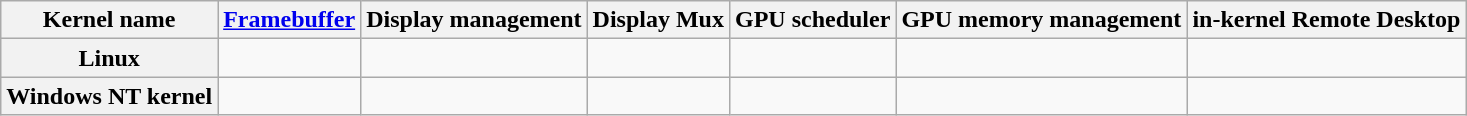<table style="text-align: center; width: auto" class="sortable wikitable">
<tr>
<th>Kernel name</th>
<th><a href='#'>Framebuffer</a></th>
<th>Display management</th>
<th>Display Mux</th>
<th>GPU scheduler</th>
<th>GPU memory management</th>
<th>in-kernel Remote Desktop</th>
</tr>
<tr>
<th>Linux</th>
<td></td>
<td></td>
<td></td>
<td></td>
<td></td>
<td></td>
</tr>
<tr>
<th>Windows NT kernel</th>
<td></td>
<td></td>
<td></td>
<td></td>
<td></td>
<td></td>
</tr>
</table>
